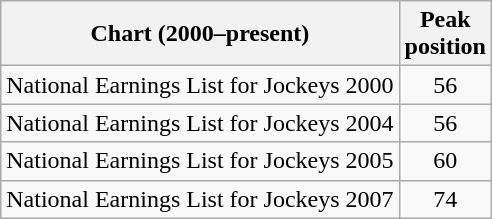<table class="wikitable sortable">
<tr>
<th>Chart (2000–present)</th>
<th>Peak<br>position</th>
</tr>
<tr>
<td>National Earnings List for Jockeys 2000</td>
<td style="text-align:center;">56</td>
</tr>
<tr>
<td>National Earnings List for Jockeys 2004</td>
<td style="text-align:center;">56</td>
</tr>
<tr>
<td>National Earnings List for Jockeys 2005</td>
<td style="text-align:center;">60</td>
</tr>
<tr>
<td>National Earnings List for Jockeys 2007</td>
<td style="text-align:center;">74</td>
</tr>
</table>
